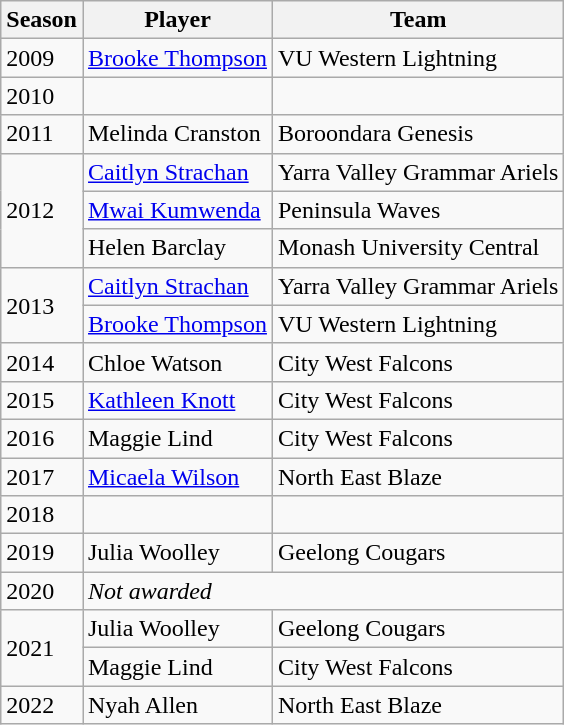<table class="wikitable collapsible">
<tr>
<th>Season</th>
<th>Player</th>
<th>Team</th>
</tr>
<tr>
<td>2009 </td>
<td><a href='#'>Brooke Thompson</a></td>
<td>VU Western Lightning</td>
</tr>
<tr>
<td>2010</td>
<td></td>
<td></td>
</tr>
<tr>
<td>2011</td>
<td>Melinda Cranston</td>
<td>Boroondara Genesis</td>
</tr>
<tr>
<td rowspan=3>2012 </td>
<td><a href='#'>Caitlyn Strachan</a> <em></em></td>
<td>Yarra Valley Grammar Ariels</td>
</tr>
<tr>
<td><a href='#'>Mwai Kumwenda</a></td>
<td>Peninsula Waves</td>
</tr>
<tr>
<td>Helen Barclay</td>
<td>Monash University Central</td>
</tr>
<tr>
<td rowspan=2>2013 </td>
<td><a href='#'>Caitlyn Strachan</a><em></em></td>
<td>Yarra Valley Grammar Ariels</td>
</tr>
<tr>
<td><a href='#'>Brooke Thompson</a></td>
<td>VU Western Lightning</td>
</tr>
<tr>
<td>2014 </td>
<td>Chloe Watson</td>
<td>City West Falcons</td>
</tr>
<tr>
<td>2015 </td>
<td><a href='#'>Kathleen Knott</a></td>
<td>City West Falcons</td>
</tr>
<tr>
<td>2016 </td>
<td>Maggie Lind</td>
<td>City West Falcons</td>
</tr>
<tr>
<td>2017 </td>
<td><a href='#'>Micaela Wilson</a></td>
<td>North East Blaze</td>
</tr>
<tr>
<td>2018</td>
<td></td>
<td></td>
</tr>
<tr>
<td>2019</td>
<td>Julia Woolley</td>
<td>Geelong Cougars</td>
</tr>
<tr>
<td>2020</td>
<td colspan=2><em>Not awarded</em></td>
</tr>
<tr>
<td rowspan=2>2021</td>
<td>Julia Woolley <em></em></td>
<td>Geelong Cougars</td>
</tr>
<tr>
<td>Maggie Lind</td>
<td>City West Falcons</td>
</tr>
<tr>
<td>2022</td>
<td>Nyah Allen</td>
<td>North East Blaze</td>
</tr>
</table>
